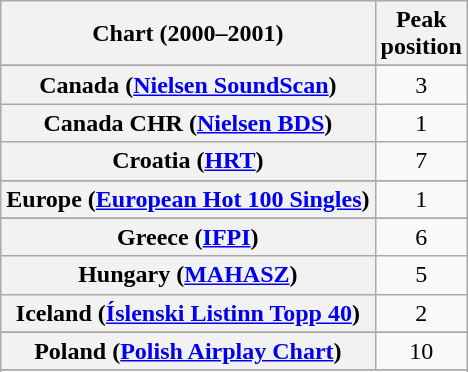<table class="wikitable sortable plainrowheaders" style="text-align:center">
<tr>
<th>Chart (2000–2001)</th>
<th>Peak<br>position</th>
</tr>
<tr>
</tr>
<tr>
</tr>
<tr>
</tr>
<tr>
</tr>
<tr>
</tr>
<tr>
</tr>
<tr>
<th scope="row">Canada (<a href='#'>Nielsen SoundScan</a>)</th>
<td>3</td>
</tr>
<tr>
<th scope="row">Canada CHR (<a href='#'>Nielsen BDS</a>)</th>
<td style="text-align:center">1</td>
</tr>
<tr>
<th scope="row">Croatia (<a href='#'>HRT</a>)</th>
<td>7</td>
</tr>
<tr>
</tr>
<tr>
<th scope="row">Europe (<a href='#'>European Hot 100 Singles</a>)</th>
<td>1</td>
</tr>
<tr>
</tr>
<tr>
</tr>
<tr>
</tr>
<tr>
<th scope="row">Greece (<a href='#'>IFPI</a>)</th>
<td>6</td>
</tr>
<tr>
<th scope="row">Hungary (<a href='#'>MAHASZ</a>)</th>
<td>5</td>
</tr>
<tr>
<th scope="row">Iceland (<a href='#'>Íslenski Listinn Topp 40</a>)</th>
<td>2</td>
</tr>
<tr>
</tr>
<tr>
</tr>
<tr>
</tr>
<tr>
</tr>
<tr>
</tr>
<tr>
</tr>
<tr>
<th scope="row">Poland (<a href='#'>Polish Airplay Chart</a>)</th>
<td>10</td>
</tr>
<tr>
</tr>
<tr>
</tr>
<tr>
</tr>
<tr>
</tr>
<tr>
</tr>
<tr>
</tr>
<tr>
</tr>
<tr>
</tr>
<tr>
</tr>
<tr>
</tr>
<tr>
</tr>
<tr>
</tr>
</table>
